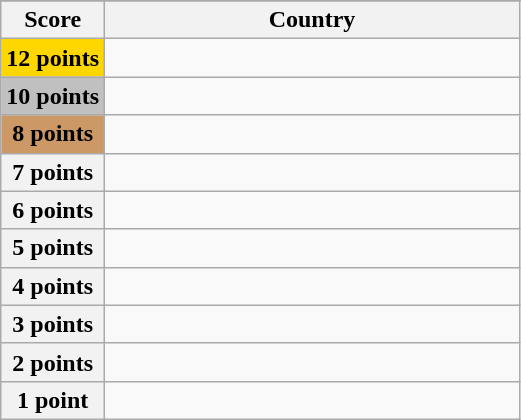<table class="wikitable">
<tr>
</tr>
<tr>
<th scope="col" width="20%">Score</th>
<th scope="col">Country</th>
</tr>
<tr>
<th scope="row" style="background:gold">12 points</th>
<td></td>
</tr>
<tr>
<th scope="row" style="background:silver">10 points</th>
<td></td>
</tr>
<tr>
<th scope="row" style="background:#CC9966">8 points</th>
<td></td>
</tr>
<tr>
<th scope="row">7 points</th>
<td></td>
</tr>
<tr>
<th scope="row">6 points</th>
<td></td>
</tr>
<tr>
<th scope="row">5 points</th>
<td></td>
</tr>
<tr>
<th scope="row">4 points</th>
<td></td>
</tr>
<tr>
<th scope="row">3 points</th>
<td></td>
</tr>
<tr>
<th scope="row">2 points</th>
<td></td>
</tr>
<tr>
<th scope="row">1 point</th>
<td></td>
</tr>
</table>
